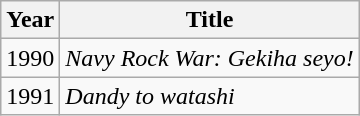<table class="wikitable">
<tr>
<th>Year</th>
<th>Title</th>
</tr>
<tr>
<td>1990</td>
<td><em>Navy Rock War: Gekiha seyo!</em></td>
</tr>
<tr>
<td>1991</td>
<td><em>Dandy to watashi</em></td>
</tr>
</table>
